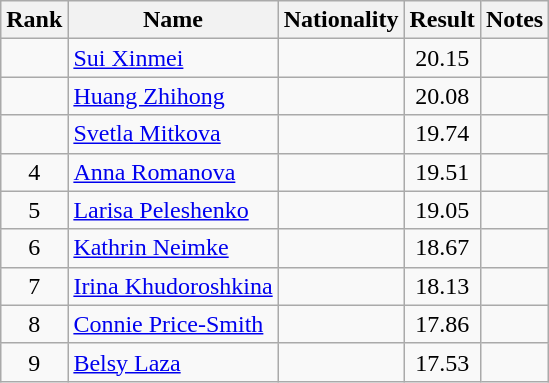<table class="wikitable sortable" style="text-align:center">
<tr>
<th>Rank</th>
<th>Name</th>
<th>Nationality</th>
<th>Result</th>
<th>Notes</th>
</tr>
<tr>
<td></td>
<td align=left><a href='#'>Sui Xinmei</a></td>
<td align=left></td>
<td>20.15</td>
<td></td>
</tr>
<tr>
<td></td>
<td align=left><a href='#'>Huang Zhihong</a></td>
<td align=left></td>
<td>20.08</td>
<td></td>
</tr>
<tr>
<td></td>
<td align=left><a href='#'>Svetla Mitkova</a></td>
<td align=left></td>
<td>19.74</td>
<td></td>
</tr>
<tr>
<td>4</td>
<td align=left><a href='#'>Anna Romanova</a></td>
<td align=left></td>
<td>19.51</td>
<td></td>
</tr>
<tr>
<td>5</td>
<td align=left><a href='#'>Larisa Peleshenko</a></td>
<td align=left></td>
<td>19.05</td>
<td></td>
</tr>
<tr>
<td>6</td>
<td align=left><a href='#'>Kathrin Neimke</a></td>
<td align=left></td>
<td>18.67</td>
<td></td>
</tr>
<tr>
<td>7</td>
<td align=left><a href='#'>Irina Khudoroshkina</a></td>
<td align=left></td>
<td>18.13</td>
<td></td>
</tr>
<tr>
<td>8</td>
<td align=left><a href='#'>Connie Price-Smith</a></td>
<td align=left></td>
<td>17.86</td>
<td></td>
</tr>
<tr>
<td>9</td>
<td align=left><a href='#'>Belsy Laza</a></td>
<td align=left></td>
<td>17.53</td>
<td></td>
</tr>
</table>
